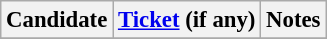<table class="wikitable" style="font-size: 95%">
<tr>
<th>Candidate</th>
<th><a href='#'>Ticket</a> (if any)</th>
<th>Notes</th>
</tr>
<tr>
</tr>
</table>
